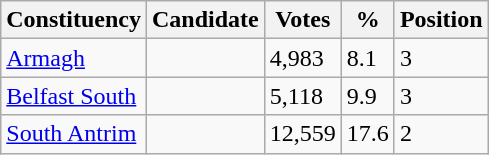<table class="wikitable sortable">
<tr>
<th>Constituency</th>
<th>Candidate</th>
<th>Votes</th>
<th>%</th>
<th>Position</th>
</tr>
<tr>
<td><a href='#'>Armagh</a></td>
<td></td>
<td>4,983</td>
<td>8.1</td>
<td>3</td>
</tr>
<tr>
<td><a href='#'>Belfast South</a></td>
<td></td>
<td>5,118</td>
<td>9.9</td>
<td>3</td>
</tr>
<tr>
<td><a href='#'>South Antrim</a></td>
<td></td>
<td>12,559</td>
<td>17.6</td>
<td>2</td>
</tr>
</table>
